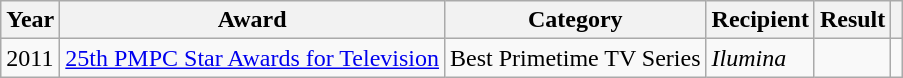<table class="wikitable">
<tr>
<th>Year</th>
<th>Award</th>
<th>Category</th>
<th>Recipient</th>
<th>Result</th>
<th></th>
</tr>
<tr>
<td>2011</td>
<td><a href='#'>25th PMPC Star Awards for Television</a></td>
<td>Best Primetime TV Series</td>
<td><em>Ilumina</em></td>
<td></td>
<td></td>
</tr>
</table>
